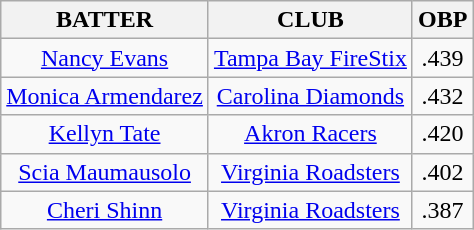<table class="wikitable" style="text-align:center;">
<tr>
<th>BATTER</th>
<th>CLUB</th>
<th>OBP</th>
</tr>
<tr>
<td><a href='#'>Nancy Evans</a></td>
<td><a href='#'>Tampa Bay FireStix</a></td>
<td>.439</td>
</tr>
<tr>
<td><a href='#'>Monica Armendarez</a></td>
<td><a href='#'>Carolina Diamonds</a></td>
<td>.432</td>
</tr>
<tr>
<td><a href='#'>Kellyn Tate</a></td>
<td><a href='#'>Akron Racers</a></td>
<td>.420</td>
</tr>
<tr>
<td><a href='#'>Scia Maumausolo</a></td>
<td><a href='#'>Virginia Roadsters</a></td>
<td>.402</td>
</tr>
<tr>
<td><a href='#'>Cheri Shinn</a></td>
<td><a href='#'>Virginia Roadsters</a></td>
<td>.387</td>
</tr>
</table>
